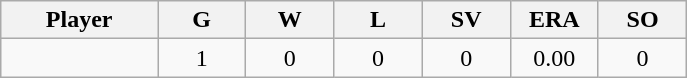<table class="wikitable sortable">
<tr>
<th bgcolor="#DDDDFF" width="16%">Player</th>
<th bgcolor="#DDDDFF" width="9%">G</th>
<th bgcolor="#DDDDFF" width="9%">W</th>
<th bgcolor="#DDDDFF" width="9%">L</th>
<th bgcolor="#DDDDFF" width="9%">SV</th>
<th bgcolor="#DDDDFF" width="9%">ERA</th>
<th bgcolor="#DDDDFF" width="9%">SO</th>
</tr>
<tr align="center">
<td></td>
<td>1</td>
<td>0</td>
<td>0</td>
<td>0</td>
<td>0.00</td>
<td>0</td>
</tr>
</table>
